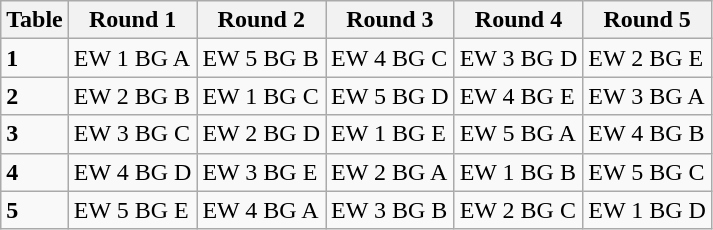<table class="wikitable">
<tr>
<th>Table</th>
<th>Round 1</th>
<th>Round 2</th>
<th>Round 3</th>
<th>Round 4</th>
<th>Round 5</th>
</tr>
<tr>
<td><strong>1</strong></td>
<td>EW 1 BG A</td>
<td>EW 5 BG B</td>
<td>EW 4 BG C</td>
<td>EW 3 BG D</td>
<td>EW 2 BG E</td>
</tr>
<tr>
<td><strong>2</strong></td>
<td>EW 2 BG B</td>
<td>EW 1 BG C</td>
<td>EW 5 BG D</td>
<td>EW 4 BG E</td>
<td>EW 3 BG A</td>
</tr>
<tr>
<td><strong>3</strong></td>
<td>EW 3 BG C</td>
<td>EW 2 BG D</td>
<td>EW 1 BG E</td>
<td>EW 5 BG A</td>
<td>EW 4 BG B</td>
</tr>
<tr>
<td><strong>4</strong></td>
<td>EW 4 BG D</td>
<td>EW 3 BG E</td>
<td>EW 2 BG A</td>
<td>EW 1 BG B</td>
<td>EW 5 BG C</td>
</tr>
<tr>
<td><strong>5</strong></td>
<td>EW 5 BG E</td>
<td>EW 4 BG A</td>
<td>EW 3 BG B</td>
<td>EW 2 BG C</td>
<td>EW 1 BG D</td>
</tr>
</table>
